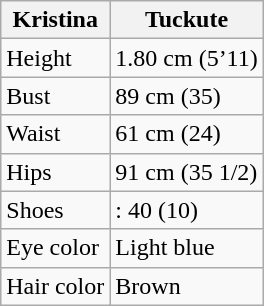<table class="wikitable">
<tr>
<th>Kristina</th>
<th>Tuckute</th>
</tr>
<tr>
<td>Height</td>
<td>1.80 cm (5’11)</td>
</tr>
<tr>
<td>Bust</td>
<td>89 cm (35)</td>
</tr>
<tr>
<td>Waist</td>
<td>61 cm (24)</td>
</tr>
<tr>
<td>Hips</td>
<td>91 cm (35 1/2)</td>
</tr>
<tr>
<td>Shoes</td>
<td>: 40 (10)</td>
</tr>
<tr>
<td>Eye color</td>
<td>Light blue</td>
</tr>
<tr>
<td>Hair color</td>
<td>Brown</td>
</tr>
</table>
